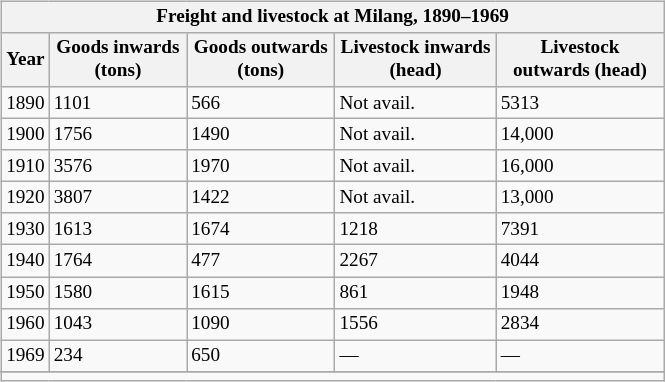<table class="wikitable floatright mw-collapsible mw-collapsed" border= "1" style= "width:35%; font-size: 80%; float:right; margin-left:1em; margin-right:3em; margin-bottom:2em">
<tr>
<th colspan="5"><strong>Freight and livestock at Milang, 1890–1969</strong></th>
</tr>
<tr>
<th>Year</th>
<th>Goods inwards (tons)</th>
<th>Goods outwards (tons)</th>
<th>Livestock inwards (head)</th>
<th>Livestock outwards (head)</th>
</tr>
<tr>
<td>1890</td>
<td>1101</td>
<td>566</td>
<td>Not avail.</td>
<td>5313</td>
</tr>
<tr>
<td>1900</td>
<td>1756</td>
<td>1490</td>
<td>Not avail.</td>
<td>14,000</td>
</tr>
<tr>
<td>1910</td>
<td>3576</td>
<td>1970</td>
<td>Not avail.</td>
<td>16,000</td>
</tr>
<tr>
<td>1920</td>
<td>3807</td>
<td>1422</td>
<td>Not avail.</td>
<td>13,000</td>
</tr>
<tr>
<td>1930</td>
<td>1613</td>
<td>1674</td>
<td>1218</td>
<td>7391</td>
</tr>
<tr>
<td>1940</td>
<td>1764</td>
<td>477</td>
<td>2267</td>
<td>4044</td>
</tr>
<tr>
<td>1950</td>
<td>1580</td>
<td>1615</td>
<td>861</td>
<td>1948</td>
</tr>
<tr>
<td>1960</td>
<td>1043</td>
<td>1090</td>
<td>1556</td>
<td>2834</td>
</tr>
<tr>
<td>1969</td>
<td>234</td>
<td>650</td>
<td>—</td>
<td>—</td>
</tr>
<tr>
</tr>
<tr>
<td colspan="5"></td>
</tr>
</table>
